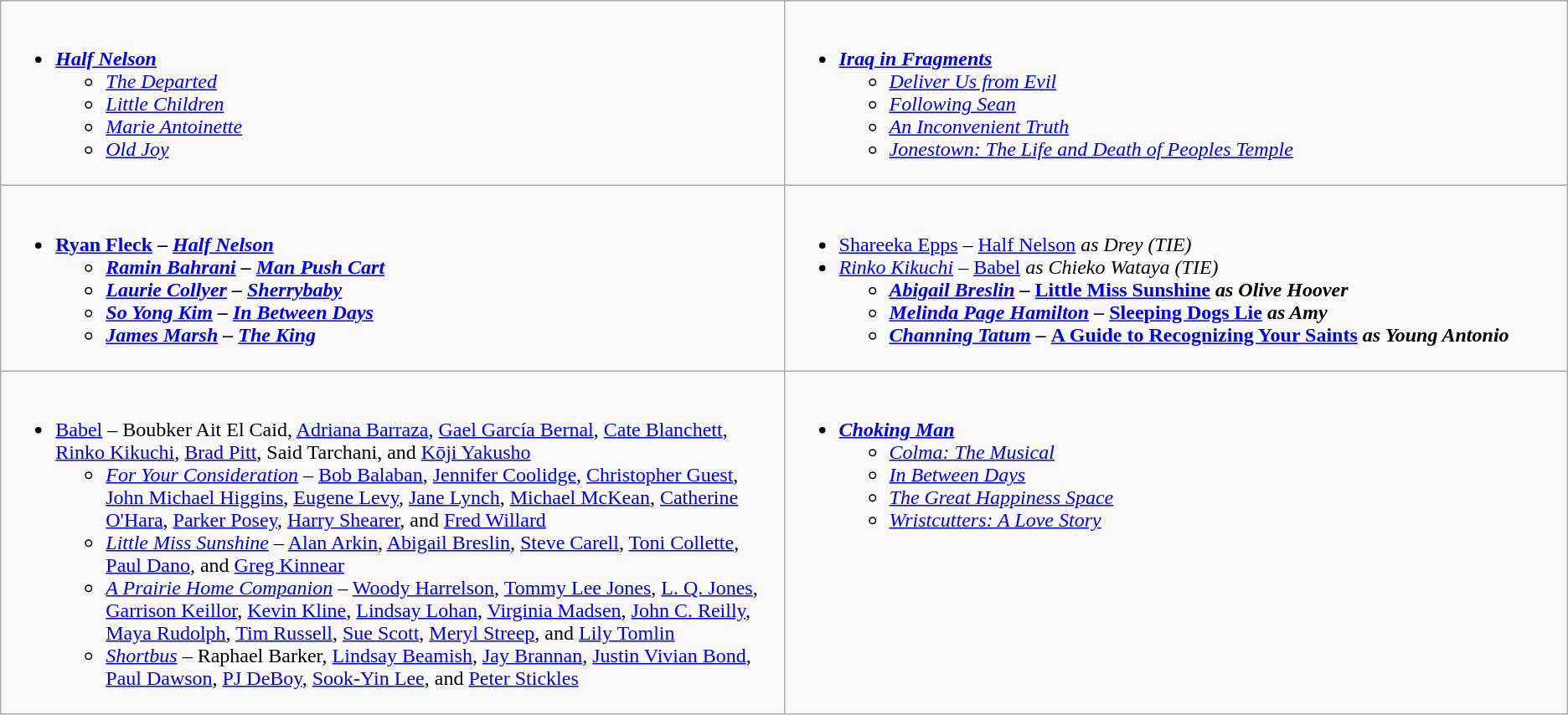<table class="wikitable" role="presentation">
<tr>
<td style="vertical-align:top; width:50%;"><br><ul><li><strong><em><a href='#'>Half Nelson</a></em></strong><ul><li><em><a href='#'>The Departed</a></em></li><li><em><a href='#'>Little Children</a></em></li><li><em><a href='#'>Marie Antoinette</a></em></li><li><em><a href='#'>Old Joy</a></em></li></ul></li></ul></td>
<td style="vertical-align:top; width:50%;"><br><ul><li><strong><em><a href='#'>Iraq in Fragments</a></em></strong><ul><li><em><a href='#'>Deliver Us from Evil</a></em></li><li><em><a href='#'>Following Sean</a></em></li><li><em><a href='#'>An Inconvenient Truth</a></em></li><li><em><a href='#'>Jonestown: The Life and Death of Peoples Temple</a></em></li></ul></li></ul></td>
</tr>
<tr>
<td style="vertical-align:top; width:50%;"><br><ul><li><strong><a href='#'>Ryan Fleck</a> – <em><a href='#'>Half Nelson</a><strong><em><ul><li><a href='#'>Ramin Bahrani</a> – </em><a href='#'>Man Push Cart</a><em></li><li><a href='#'>Laurie Collyer</a> – </em><a href='#'>Sherrybaby</a><em></li><li><a href='#'>So Yong Kim</a> – </em><a href='#'>In Between Days</a><em></li><li><a href='#'>James Marsh</a> – </em><a href='#'>The King</a><em></li></ul></li></ul></td>
<td style="vertical-align:top; width:50%;"><br><ul><li></strong><a href='#'>Shareeka Epps</a> – </em><a href='#'>Half Nelson</a><em> as Drey (TIE)<strong></li><li></strong><a href='#'>Rinko Kikuchi</a> – </em><a href='#'>Babel</a><em> as Chieko Wataya (TIE)<strong><ul><li><a href='#'>Abigail Breslin</a> – </em><a href='#'>Little Miss Sunshine</a><em> as Olive Hoover</li><li><a href='#'>Melinda Page Hamilton</a> – </em><a href='#'>Sleeping Dogs Lie</a><em> as Amy</li><li><a href='#'>Channing Tatum</a> – </em><a href='#'>A Guide to Recognizing Your Saints</a><em> as Young Antonio</li></ul></li></ul></td>
</tr>
<tr>
<td style="vertical-align:top; width:50%;"><br><ul><li></em></strong><a href='#'>Babel</a></em> – Boubker Ait El Caid, <a href='#'>Adriana Barraza</a>, <a href='#'>Gael García Bernal</a>, <a href='#'>Cate Blanchett</a>, <a href='#'>Rinko Kikuchi</a>, <a href='#'>Brad Pitt</a>, Said Tarchani, and <a href='#'>Kōji Yakusho</a></strong><ul><li><em><a href='#'>For Your Consideration</a></em> – <a href='#'>Bob Balaban</a>, <a href='#'>Jennifer Coolidge</a>, <a href='#'>Christopher Guest</a>, <a href='#'>John Michael Higgins</a>, <a href='#'>Eugene Levy</a>, <a href='#'>Jane Lynch</a>, <a href='#'>Michael McKean</a>, <a href='#'>Catherine O'Hara</a>, <a href='#'>Parker Posey</a>, <a href='#'>Harry Shearer</a>, and <a href='#'>Fred Willard</a></li><li><em><a href='#'>Little Miss Sunshine</a></em> – <a href='#'>Alan Arkin</a>, <a href='#'>Abigail Breslin</a>, <a href='#'>Steve Carell</a>, <a href='#'>Toni Collette</a>, <a href='#'>Paul Dano</a>, and <a href='#'>Greg Kinnear</a></li><li><em><a href='#'>A Prairie Home Companion</a></em> – <a href='#'>Woody Harrelson</a>, <a href='#'>Tommy Lee Jones</a>, <a href='#'>L. Q. Jones</a>, <a href='#'>Garrison Keillor</a>, <a href='#'>Kevin Kline</a>, <a href='#'>Lindsay Lohan</a>, <a href='#'>Virginia Madsen</a>, <a href='#'>John C. Reilly</a>, <a href='#'>Maya Rudolph</a>, <a href='#'>Tim Russell</a>, <a href='#'>Sue Scott</a>, <a href='#'>Meryl Streep</a>, and <a href='#'>Lily Tomlin</a></li><li><em><a href='#'>Shortbus</a></em> – Raphael Barker, <a href='#'>Lindsay Beamish</a>, <a href='#'>Jay Brannan</a>, <a href='#'>Justin Vivian Bond</a>, <a href='#'>Paul Dawson</a>, <a href='#'>PJ DeBoy</a>, <a href='#'>Sook-Yin Lee</a>, and <a href='#'>Peter Stickles</a></li></ul></li></ul></td>
<td style="vertical-align:top; width:50%;"><br><ul><li><strong><em><a href='#'>Choking Man</a></em></strong><ul><li><em><a href='#'>Colma: The Musical</a></em></li><li><em><a href='#'>In Between Days</a></em></li><li><em><a href='#'>The Great Happiness Space</a></em></li><li><em><a href='#'>Wristcutters: A Love Story</a></em></li></ul></li></ul></td>
</tr>
</table>
